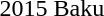<table>
<tr>
<td>2015 Baku<br></td>
<td></td>
<td></td>
<td></td>
</tr>
</table>
